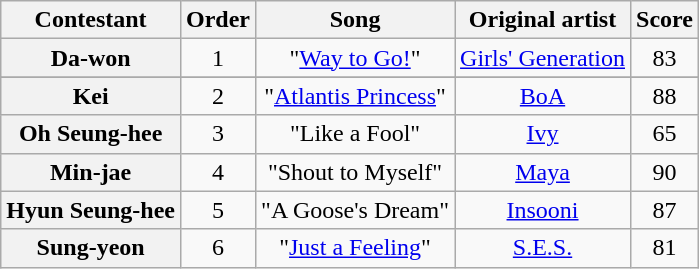<table class="wikitable plainrowheaders" style="text-align:center">
<tr>
<th scope="col">Contestant</th>
<th scope="col">Order</th>
<th scope="col">Song</th>
<th scope="col">Original artist</th>
<th scope="col">Score</th>
</tr>
<tr>
<th scope="row">Da-won</th>
<td>1</td>
<td>"<a href='#'>Way to Go!</a>"</td>
<td><a href='#'>Girls' Generation</a></td>
<td>83</td>
</tr>
<tr>
</tr>
<tr>
<th scope="row">Kei</th>
<td>2</td>
<td>"<a href='#'>Atlantis Princess</a>"</td>
<td><a href='#'>BoA</a></td>
<td>88</td>
</tr>
<tr>
<th scope="row">Oh Seung-hee</th>
<td>3</td>
<td>"Like a Fool"</td>
<td><a href='#'>Ivy</a></td>
<td>65</td>
</tr>
<tr>
<th scope="row">Min-jae</th>
<td>4</td>
<td>"Shout to Myself"</td>
<td><a href='#'>Maya</a></td>
<td>90</td>
</tr>
<tr>
<th scope="row">Hyun Seung-hee</th>
<td>5</td>
<td>"A Goose's Dream"</td>
<td><a href='#'>Insooni</a></td>
<td>87</td>
</tr>
<tr>
<th scope="row">Sung-yeon</th>
<td>6</td>
<td>"<a href='#'>Just a Feeling</a>"</td>
<td><a href='#'>S.E.S.</a></td>
<td>81</td>
</tr>
</table>
